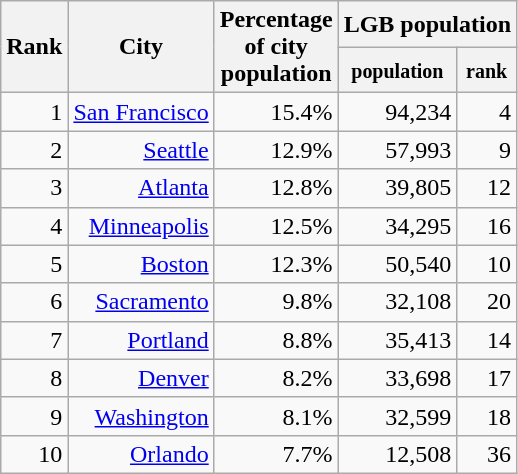<table class="wikitable" style="text-align:right; margin-right:60px">
<tr>
<th rowspan=2>Rank</th>
<th rowspan="2" style="text-align:center;">City</th>
<th rowspan=2>Percentage<br>of city <br>population</th>
<th colspan="2">LGB population</th>
</tr>
<tr>
<th><small>population</small></th>
<th><small>rank</small></th>
</tr>
<tr>
<td>1</td>
<td><a href='#'>San Francisco</a></td>
<td>15.4%</td>
<td>94,234</td>
<td>4</td>
</tr>
<tr>
<td>2</td>
<td><a href='#'>Seattle</a></td>
<td>12.9%</td>
<td>57,993</td>
<td>9</td>
</tr>
<tr>
<td>3</td>
<td><a href='#'>Atlanta</a></td>
<td>12.8%</td>
<td>39,805</td>
<td>12</td>
</tr>
<tr>
<td>4</td>
<td><a href='#'>Minneapolis</a></td>
<td>12.5%</td>
<td>34,295</td>
<td>16</td>
</tr>
<tr>
<td>5</td>
<td><a href='#'>Boston</a></td>
<td>12.3%</td>
<td>50,540</td>
<td>10</td>
</tr>
<tr>
<td>6</td>
<td><a href='#'>Sacramento</a></td>
<td>9.8%</td>
<td>32,108</td>
<td>20</td>
</tr>
<tr>
<td>7</td>
<td><a href='#'>Portland</a></td>
<td>8.8%</td>
<td>35,413</td>
<td>14</td>
</tr>
<tr>
<td>8</td>
<td><a href='#'>Denver</a></td>
<td>8.2%</td>
<td>33,698</td>
<td>17</td>
</tr>
<tr>
<td>9</td>
<td><a href='#'>Washington</a></td>
<td>8.1%</td>
<td>32,599</td>
<td>18</td>
</tr>
<tr>
<td>10</td>
<td><a href='#'>Orlando</a></td>
<td>7.7%</td>
<td>12,508</td>
<td>36</td>
</tr>
</table>
